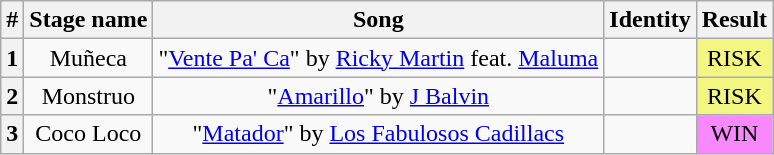<table class="wikitable plainrowheaders" style="text-align: center">
<tr>
<th>#</th>
<th>Stage name</th>
<th>Song</th>
<th>Identity</th>
<th>Result</th>
</tr>
<tr>
<th>1</th>
<td>Muñeca</td>
<td>"<a href='#'>Vente Pa' Ca</a>" by <a href='#'>Ricky Martin</a> feat. <a href='#'>Maluma</a></td>
<td></td>
<td bgcolor=#F3F781>RISK</td>
</tr>
<tr>
<th>2</th>
<td>Monstruo</td>
<td>"<a href='#'>Amarillo</a>" by <a href='#'>J Balvin</a></td>
<td></td>
<td bgcolor=#F3F781>RISK</td>
</tr>
<tr>
<th>3</th>
<td>Coco Loco</td>
<td>"<a href='#'>Matador</a>" by <a href='#'>Los Fabulosos Cadillacs</a></td>
<td></td>
<td bgcolor=#F888FD>WIN</td>
</tr>
</table>
